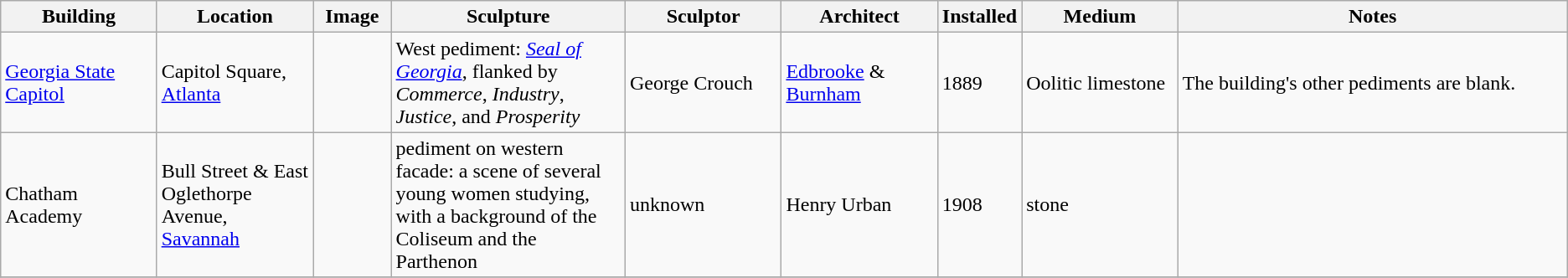<table class="wikitable sortable">
<tr>
<th width="10%">Building</th>
<th width="10%">Location</th>
<th width="5%">Image</th>
<th width="15%">Sculpture</th>
<th width="10%">Sculptor</th>
<th width="10%">Architect</th>
<th width="5%">Installed</th>
<th width="10%">Medium</th>
<th width="25%">Notes</th>
</tr>
<tr>
<td><a href='#'>Georgia State Capitol</a></td>
<td>Capitol Square,<br><a href='#'>Atlanta</a></td>
<td></td>
<td>West pediment: <em><a href='#'>Seal of Georgia</a></em>, flanked by <em>Commerce</em>, <em>Industry</em>, <em>Justice</em>, and <em>Prosperity</em></td>
<td>George Crouch</td>
<td><a href='#'>Edbrooke</a> & <a href='#'>Burnham</a></td>
<td>1889</td>
<td>Oolitic limestone</td>
<td>The building's other pediments are blank.</td>
</tr>
<tr>
<td>Chatham Academy</td>
<td>Bull Street & East Oglethorpe Avenue,<br><a href='#'>Savannah</a></td>
<td></td>
<td>pediment on western facade:  a scene of several young women studying, with a background of the Coliseum and the Parthenon</td>
<td>unknown</td>
<td>Henry Urban</td>
<td>1908</td>
<td>stone</td>
<td></td>
</tr>
<tr>
</tr>
</table>
